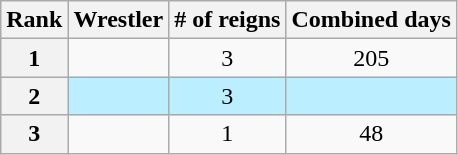<table class="wikitable sortable" style="text-align: center">
<tr>
<th data-sort-type="number" scope="col">Rank</th>
<th scope="col">Wrestler</th>
<th data-sort-type="number" scope="col"># of reigns</th>
<th data-sort-type="number" scope="col">Combined days</th>
</tr>
<tr>
<th scope="row">1</th>
<td></td>
<td>3</td>
<td>205</td>
</tr>
<tr style="background-color:#bbeeff">
<th scope="row">2</th>
<td></td>
<td>3</td>
<td></td>
</tr>
<tr>
<th scope="row">3</th>
<td></td>
<td>1</td>
<td>48</td>
</tr>
</table>
